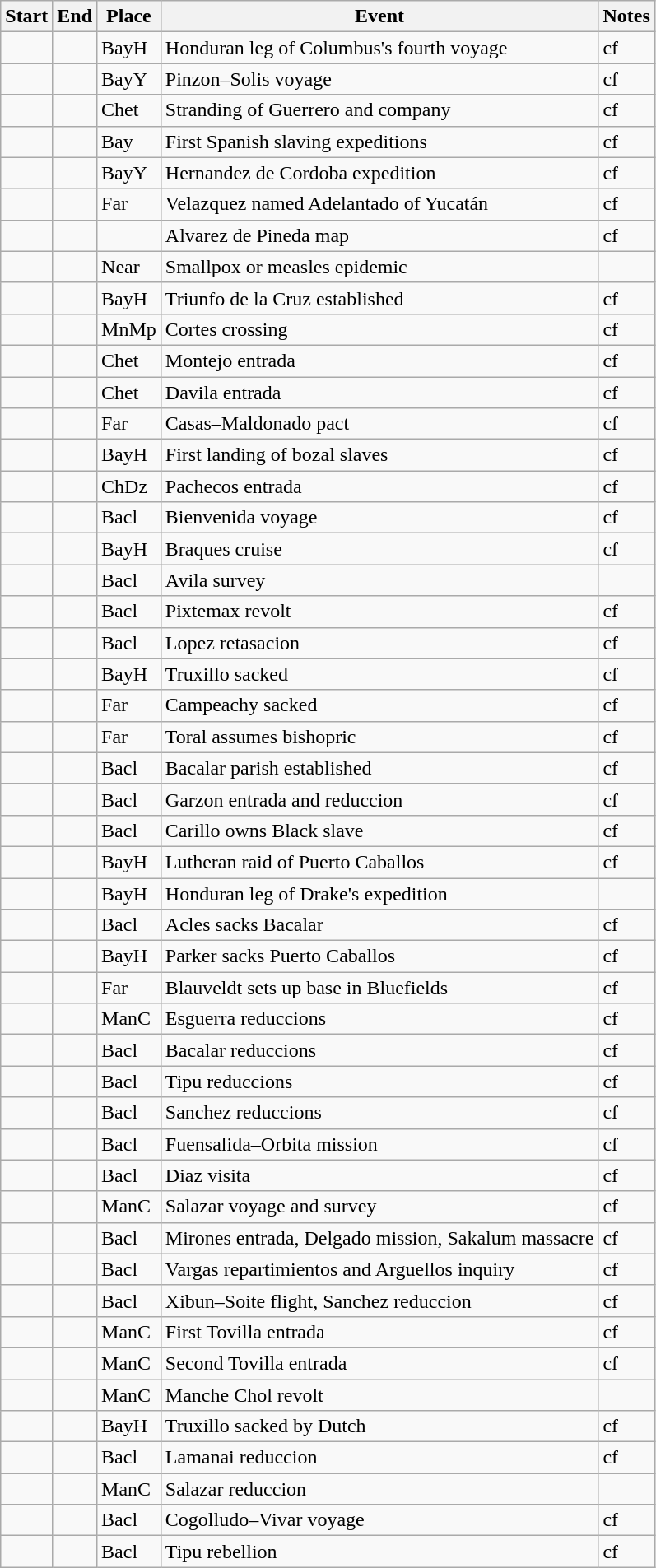<table class="wikitable sortable static-row-numbers col1right col2right">
<tr>
<th>Start</th>
<th>End</th>
<th>Place</th>
<th class=unsortable>Event</th>
<th class=unsortable>Notes</th>
</tr>
<tr>
<td></td>
<td></td>
<td>BayH</td>
<td>Honduran leg of Columbus's fourth voyage</td>
<td>cf</td>
</tr>
<tr>
<td></td>
<td></td>
<td>BayY</td>
<td>Pinzon–Solis voyage</td>
<td>cf</td>
</tr>
<tr>
<td></td>
<td></td>
<td>Chet</td>
<td>Stranding of Guerrero and company</td>
<td>cf</td>
</tr>
<tr>
<td></td>
<td></td>
<td>Bay</td>
<td>First Spanish slaving expeditions</td>
<td>cf</td>
</tr>
<tr>
<td></td>
<td></td>
<td>BayY</td>
<td>Hernandez de Cordoba expedition</td>
<td>cf</td>
</tr>
<tr>
<td></td>
<td></td>
<td>Far</td>
<td>Velazquez named Adelantado of Yucatán</td>
<td>cf</td>
</tr>
<tr>
<td></td>
<td></td>
<td></td>
<td>Alvarez de Pineda map</td>
<td>cf</td>
</tr>
<tr>
<td></td>
<td></td>
<td>Near</td>
<td>Smallpox or measles epidemic</td>
<td></td>
</tr>
<tr>
<td></td>
<td></td>
<td>BayH</td>
<td>Triunfo de la Cruz established</td>
<td>cf</td>
</tr>
<tr>
<td></td>
<td></td>
<td>MnMp</td>
<td>Cortes crossing</td>
<td>cf</td>
</tr>
<tr>
<td></td>
<td></td>
<td>Chet</td>
<td>Montejo entrada</td>
<td>cf</td>
</tr>
<tr>
<td></td>
<td></td>
<td>Chet</td>
<td>Davila entrada</td>
<td>cf</td>
</tr>
<tr>
<td></td>
<td></td>
<td>Far</td>
<td>Casas–Maldonado pact</td>
<td>cf</td>
</tr>
<tr>
<td></td>
<td></td>
<td>BayH</td>
<td>First landing of bozal slaves</td>
<td>cf</td>
</tr>
<tr>
<td></td>
<td></td>
<td>ChDz</td>
<td>Pachecos entrada</td>
<td>cf</td>
</tr>
<tr>
<td></td>
<td></td>
<td>Bacl</td>
<td>Bienvenida voyage</td>
<td>cf</td>
</tr>
<tr>
<td></td>
<td></td>
<td>BayH</td>
<td>Braques cruise</td>
<td>cf</td>
</tr>
<tr>
<td></td>
<td></td>
<td>Bacl</td>
<td>Avila survey</td>
<td></td>
</tr>
<tr>
<td></td>
<td></td>
<td>Bacl</td>
<td>Pixtemax revolt</td>
<td>cf</td>
</tr>
<tr>
<td></td>
<td></td>
<td>Bacl</td>
<td>Lopez retasacion</td>
<td>cf</td>
</tr>
<tr>
<td></td>
<td></td>
<td>BayH</td>
<td>Truxillo sacked</td>
<td>cf</td>
</tr>
<tr>
<td></td>
<td></td>
<td>Far</td>
<td>Campeachy sacked</td>
<td>cf</td>
</tr>
<tr>
<td></td>
<td></td>
<td>Far</td>
<td>Toral assumes bishopric</td>
<td>cf</td>
</tr>
<tr>
<td></td>
<td></td>
<td>Bacl</td>
<td>Bacalar parish established</td>
<td>cf</td>
</tr>
<tr>
<td></td>
<td></td>
<td>Bacl</td>
<td>Garzon entrada and reduccion</td>
<td>cf</td>
</tr>
<tr>
<td></td>
<td></td>
<td>Bacl</td>
<td>Carillo owns Black slave</td>
<td>cf</td>
</tr>
<tr>
<td></td>
<td></td>
<td>BayH</td>
<td>Lutheran raid of Puerto Caballos</td>
<td>cf</td>
</tr>
<tr>
<td></td>
<td></td>
<td>BayH</td>
<td>Honduran leg of Drake's expedition</td>
<td></td>
</tr>
<tr>
<td></td>
<td></td>
<td>Bacl</td>
<td>Acles sacks Bacalar</td>
<td>cf</td>
</tr>
<tr>
<td></td>
<td></td>
<td>BayH</td>
<td>Parker sacks Puerto Caballos</td>
<td>cf</td>
</tr>
<tr>
<td></td>
<td></td>
<td>Far</td>
<td>Blauveldt sets up base in Bluefields</td>
<td>cf</td>
</tr>
<tr>
<td></td>
<td></td>
<td>ManC</td>
<td>Esguerra reduccions</td>
<td>cf</td>
</tr>
<tr>
<td></td>
<td></td>
<td>Bacl</td>
<td>Bacalar reduccions</td>
<td>cf</td>
</tr>
<tr>
<td></td>
<td></td>
<td>Bacl</td>
<td>Tipu reduccions</td>
<td>cf</td>
</tr>
<tr>
<td></td>
<td></td>
<td>Bacl</td>
<td>Sanchez reduccions</td>
<td>cf</td>
</tr>
<tr>
<td></td>
<td></td>
<td>Bacl</td>
<td>Fuensalida–Orbita mission</td>
<td>cf</td>
</tr>
<tr>
<td></td>
<td></td>
<td>Bacl</td>
<td>Diaz visita</td>
<td>cf</td>
</tr>
<tr>
<td></td>
<td></td>
<td>ManC</td>
<td>Salazar voyage and survey</td>
<td>cf</td>
</tr>
<tr>
<td></td>
<td></td>
<td>Bacl</td>
<td>Mirones entrada, Delgado mission, Sakalum massacre</td>
<td>cf</td>
</tr>
<tr>
<td></td>
<td></td>
<td>Bacl</td>
<td>Vargas repartimientos and Arguellos inquiry</td>
<td>cf</td>
</tr>
<tr>
<td></td>
<td></td>
<td>Bacl</td>
<td>Xibun–Soite flight, Sanchez reduccion</td>
<td>cf</td>
</tr>
<tr>
<td></td>
<td></td>
<td>ManC</td>
<td>First Tovilla entrada</td>
<td>cf</td>
</tr>
<tr>
<td></td>
<td></td>
<td>ManC</td>
<td>Second Tovilla entrada</td>
<td>cf</td>
</tr>
<tr>
<td></td>
<td></td>
<td>ManC</td>
<td>Manche Chol revolt</td>
<td></td>
</tr>
<tr>
<td></td>
<td></td>
<td>BayH</td>
<td>Truxillo sacked by Dutch</td>
<td>cf</td>
</tr>
<tr>
<td></td>
<td></td>
<td>Bacl</td>
<td>Lamanai reduccion</td>
<td>cf</td>
</tr>
<tr>
<td></td>
<td></td>
<td>ManC</td>
<td>Salazar reduccion</td>
<td></td>
</tr>
<tr>
<td></td>
<td></td>
<td>Bacl</td>
<td>Cogolludo–Vivar voyage</td>
<td>cf</td>
</tr>
<tr>
<td></td>
<td></td>
<td>Bacl</td>
<td>Tipu rebellion</td>
<td>cf</td>
</tr>
</table>
